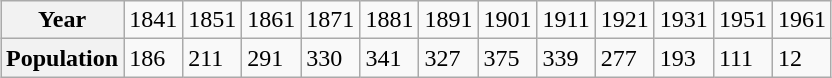<table class="wikitable" style="margin: 1em auto 1em auto;">
<tr>
<th scope="row">Year</th>
<td>1841</td>
<td>1851</td>
<td>1861</td>
<td>1871</td>
<td>1881</td>
<td>1891</td>
<td>1901</td>
<td>1911</td>
<td>1921</td>
<td>1931</td>
<td>1951</td>
<td>1961</td>
</tr>
<tr>
<th scope="row">Population</th>
<td>186</td>
<td>211</td>
<td>291</td>
<td>330</td>
<td>341</td>
<td>327</td>
<td>375</td>
<td>339</td>
<td>277</td>
<td>193</td>
<td>111</td>
<td>12</td>
</tr>
</table>
